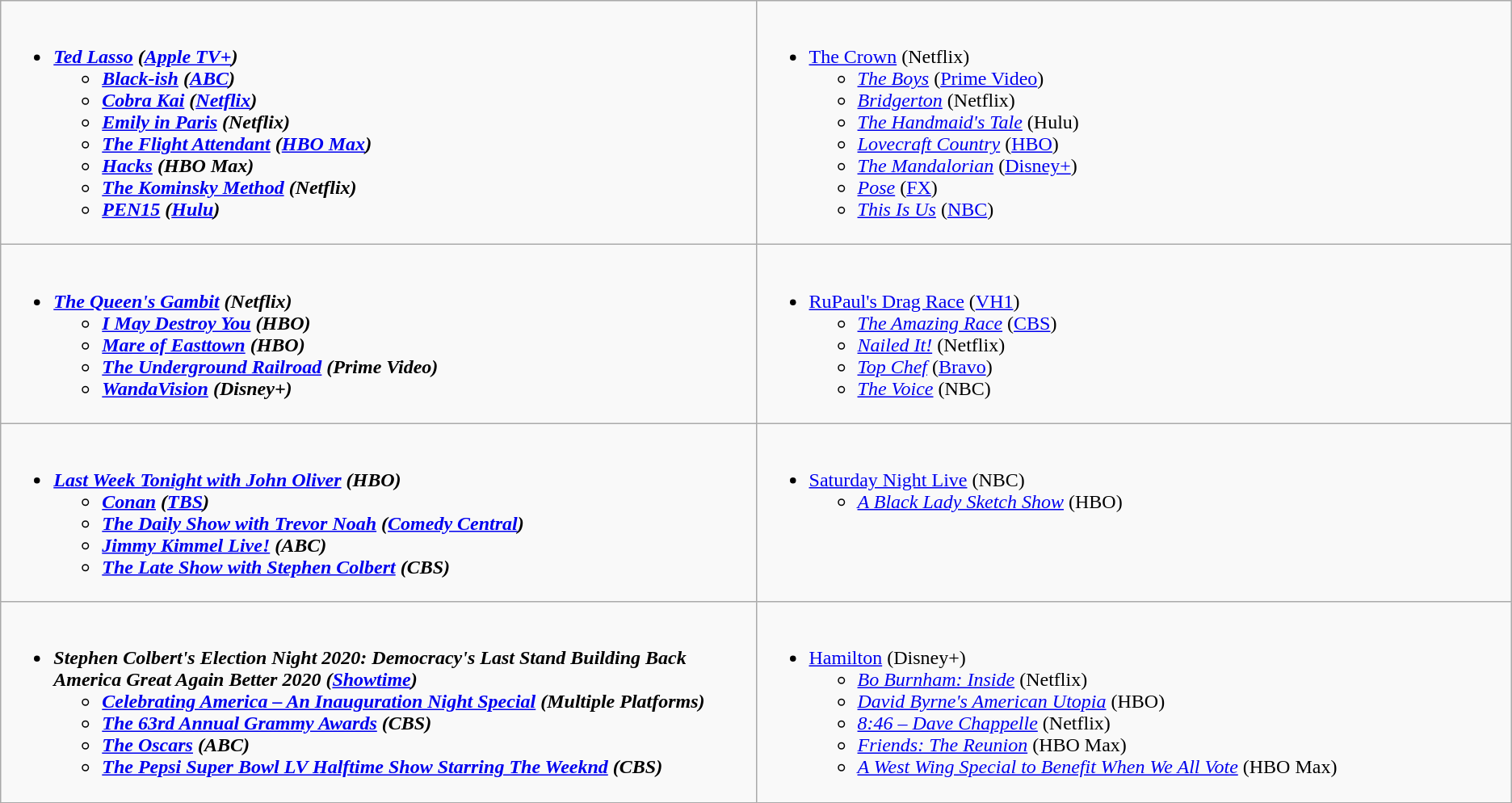<table class="wikitable">
<tr>
<td style="vertical-align:top;" width="50%"><br><ul><li><strong><em><a href='#'>Ted Lasso</a><em> (<a href='#'>Apple TV+</a>)<strong><ul><li></em><a href='#'>Black-ish</a><em> (<a href='#'>ABC</a>)</li><li></em><a href='#'>Cobra Kai</a><em> (<a href='#'>Netflix</a>)</li><li></em><a href='#'>Emily in Paris</a><em> (Netflix)</li><li></em><a href='#'>The Flight Attendant</a><em> (<a href='#'>HBO Max</a>)</li><li></em><a href='#'>Hacks</a><em> (HBO Max)</li><li></em><a href='#'>The Kominsky Method</a><em> (Netflix)</li><li></em><a href='#'>PEN15</a><em> (<a href='#'>Hulu</a>)</li></ul></li></ul></td>
<td style="vertical-align:top;" width="50%"><br><ul><li></em></strong><a href='#'>The Crown</a></em> (Netflix)</strong><ul><li><em><a href='#'>The Boys</a></em> (<a href='#'>Prime Video</a>)</li><li><em><a href='#'>Bridgerton</a></em> (Netflix)</li><li><em><a href='#'>The Handmaid's Tale</a></em> (Hulu)</li><li><em><a href='#'>Lovecraft Country</a></em> (<a href='#'>HBO</a>)</li><li><em><a href='#'>The Mandalorian</a></em> (<a href='#'>Disney+</a>)</li><li><em><a href='#'>Pose</a></em> (<a href='#'>FX</a>)</li><li><em><a href='#'>This Is Us</a></em> (<a href='#'>NBC</a>)</li></ul></li></ul></td>
</tr>
<tr>
<td style="vertical-align:top;" width="50%"><br><ul><li><strong><em><a href='#'>The Queen's Gambit</a><em> (Netflix)<strong><ul><li></em><a href='#'>I May Destroy You</a><em> (HBO)</li><li></em><a href='#'>Mare of Easttown</a><em> (HBO)</li><li></em><a href='#'>The Underground Railroad</a><em> (Prime Video)</li><li></em><a href='#'>WandaVision</a><em> (Disney+)</li></ul></li></ul></td>
<td style="vertical-align:top;" width="50%"><br><ul><li></em></strong><a href='#'>RuPaul's Drag Race</a></em> (<a href='#'>VH1</a>)</strong><ul><li><em><a href='#'>The Amazing Race</a></em> (<a href='#'>CBS</a>)</li><li><em><a href='#'>Nailed It!</a></em> (Netflix)</li><li><em><a href='#'>Top Chef</a></em> (<a href='#'>Bravo</a>)</li><li><em><a href='#'>The Voice</a></em> (NBC)</li></ul></li></ul></td>
</tr>
<tr>
<td style="vertical-align:top;" width="50%"><br><ul><li><strong><em><a href='#'>Last Week Tonight with John Oliver</a><em> (HBO)<strong><ul><li></em><a href='#'>Conan</a><em> (<a href='#'>TBS</a>)</li><li></em><a href='#'>The Daily Show with Trevor Noah</a><em> (<a href='#'>Comedy Central</a>)</li><li></em><a href='#'>Jimmy Kimmel Live!</a><em> (ABC)</li><li></em><a href='#'>The Late Show with Stephen Colbert</a><em> (CBS)</li></ul></li></ul></td>
<td style="vertical-align:top;" width="50%"><br><ul><li></em></strong><a href='#'>Saturday Night Live</a></em> (NBC)</strong><ul><li><em><a href='#'>A Black Lady Sketch Show</a></em> (HBO)</li></ul></li></ul></td>
</tr>
<tr>
<td style="vertical-align:top;" width="50%"><br><ul><li><strong><em>Stephen Colbert's Election Night 2020: Democracy's Last Stand Building Back America Great Again Better 2020<em> (<a href='#'>Showtime</a>)<strong><ul><li></em><a href='#'>Celebrating America – An Inauguration Night Special</a><em> (Multiple Platforms)</li><li></em><a href='#'>The 63rd Annual Grammy Awards</a><em> (CBS)</li><li></em><a href='#'>The Oscars</a><em> (ABC)</li><li></em><a href='#'>The Pepsi Super Bowl LV Halftime Show Starring The Weeknd</a><em> (CBS)</li></ul></li></ul></td>
<td style="vertical-align:top;" width="50%"><br><ul><li></em></strong><a href='#'>Hamilton</a></em> (Disney+)</strong><ul><li><em><a href='#'>Bo Burnham: Inside</a></em> (Netflix)</li><li><em><a href='#'>David Byrne's American Utopia</a></em> (HBO)</li><li><em><a href='#'>8:46 – Dave Chappelle</a></em> (Netflix)</li><li><em><a href='#'>Friends: The Reunion</a></em> (HBO Max)</li><li><em><a href='#'>A West Wing Special to Benefit When We All Vote</a></em> (HBO Max)</li></ul></li></ul></td>
</tr>
</table>
